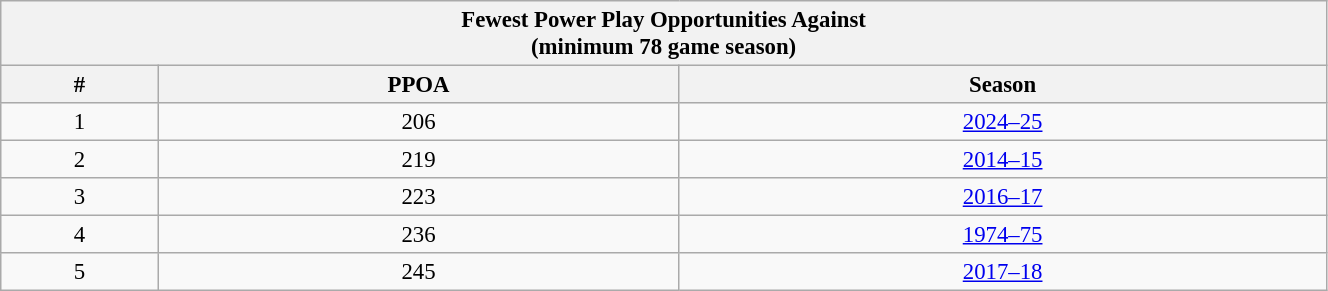<table class="wikitable" style="text-align: center; font-size: 95%" width="70%">
<tr>
<th colspan="3">Fewest Power Play Opportunities Against<br>(minimum 78 game season)</th>
</tr>
<tr>
<th>#</th>
<th>PPOA</th>
<th>Season</th>
</tr>
<tr>
<td>1</td>
<td>206</td>
<td><a href='#'>2024–25</a></td>
</tr>
<tr>
<td>2</td>
<td>219</td>
<td><a href='#'>2014–15</a></td>
</tr>
<tr>
<td>3</td>
<td>223</td>
<td><a href='#'>2016–17</a></td>
</tr>
<tr>
<td>4</td>
<td>236</td>
<td><a href='#'>1974–75</a></td>
</tr>
<tr>
<td>5</td>
<td>245</td>
<td><a href='#'>2017–18</a></td>
</tr>
</table>
